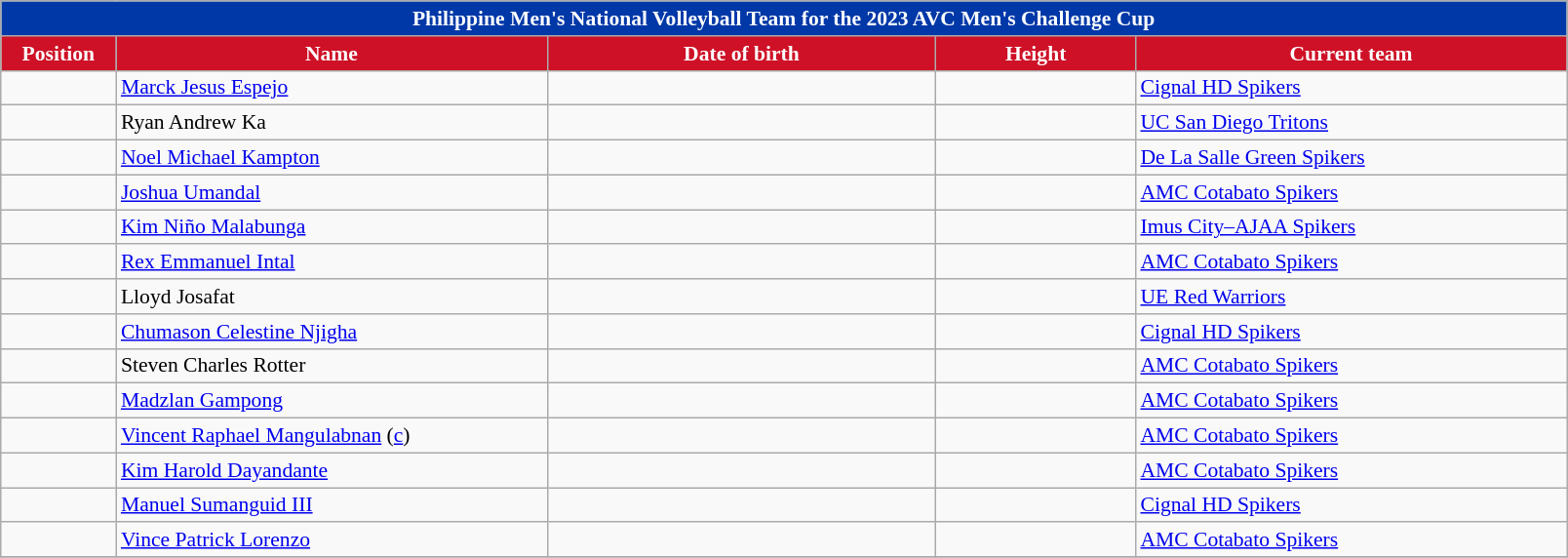<table class="wikitable" style="font-size:90%; text-align:center">
<tr>
<th colspan="6" style="background:#0038A8; color: #FFFFFF;"><strong>Philippine Men's National Volleyball Team for the 2023 AVC Men's Challenge Cup</strong></th>
</tr>
<tr>
<th style="width:5em; background:#CE1126; color: #FFFFFF;">Position</th>
<th style="width:20em; background:#CE1126; color: #FFFFFF;">Name</th>
<th style="width:18em; background:#CE1126; color: #FFFFFF;">Date of birth</th>
<th style="width:9em; background:#CE1126; color: #FFFFFF;">Height</th>
<th style="width:20em; background:#CE1126; color: #FFFFFF;">Current team</th>
</tr>
<tr>
<td></td>
<td align=left><a href='#'>Marck Jesus Espejo</a></td>
<td align=right></td>
<td></td>
<td align=left> <a href='#'>Cignal HD Spikers</a></td>
</tr>
<tr>
<td></td>
<td align=left>Ryan Andrew Ka</td>
<td align=right></td>
<td></td>
<td align=left> <a href='#'>UC San Diego Tritons</a></td>
</tr>
<tr>
<td></td>
<td align=left><a href='#'>Noel Michael Kampton</a></td>
<td align=right></td>
<td></td>
<td align=left> <a href='#'>De La Salle Green Spikers</a></td>
</tr>
<tr>
<td></td>
<td align=left><a href='#'>Joshua Umandal</a></td>
<td align=right></td>
<td></td>
<td align=left> <a href='#'>AMC Cotabato Spikers</a></td>
</tr>
<tr>
<td></td>
<td align=left><a href='#'>Kim Niño Malabunga</a></td>
<td align=right></td>
<td></td>
<td align=left> <a href='#'>Imus City–AJAA Spikers</a></td>
</tr>
<tr>
<td></td>
<td align=left><a href='#'>Rex Emmanuel Intal</a></td>
<td align=right></td>
<td></td>
<td align=left> <a href='#'>AMC Cotabato Spikers</a></td>
</tr>
<tr>
<td></td>
<td align=left>Lloyd Josafat</td>
<td align=right></td>
<td></td>
<td align=left> <a href='#'>UE Red Warriors</a></td>
</tr>
<tr>
<td></td>
<td align=left><a href='#'>Chumason Celestine Njigha</a></td>
<td align=right></td>
<td></td>
<td align=left> <a href='#'>Cignal HD Spikers</a></td>
</tr>
<tr>
<td></td>
<td align=left>Steven Charles Rotter</td>
<td align=right></td>
<td></td>
<td align=left> <a href='#'>AMC Cotabato Spikers</a></td>
</tr>
<tr>
<td></td>
<td align=left><a href='#'>Madzlan Gampong</a></td>
<td align=right></td>
<td></td>
<td align=left> <a href='#'>AMC Cotabato Spikers</a></td>
</tr>
<tr>
<td></td>
<td align=left><a href='#'>Vincent Raphael Mangulabnan</a> (<a href='#'>c</a>)</td>
<td align=right></td>
<td></td>
<td align=left> <a href='#'>AMC Cotabato Spikers</a></td>
</tr>
<tr>
<td></td>
<td align=left><a href='#'>Kim Harold Dayandante</a></td>
<td align=right></td>
<td></td>
<td align=left> <a href='#'>AMC Cotabato Spikers</a></td>
</tr>
<tr>
<td></td>
<td align=left><a href='#'>Manuel Sumanguid III</a></td>
<td align=right></td>
<td></td>
<td align=left> <a href='#'>Cignal HD Spikers</a></td>
</tr>
<tr>
<td></td>
<td align=left><a href='#'>Vince Patrick Lorenzo</a></td>
<td align=right></td>
<td></td>
<td align=left> <a href='#'>AMC Cotabato Spikers</a></td>
</tr>
<tr>
</tr>
</table>
